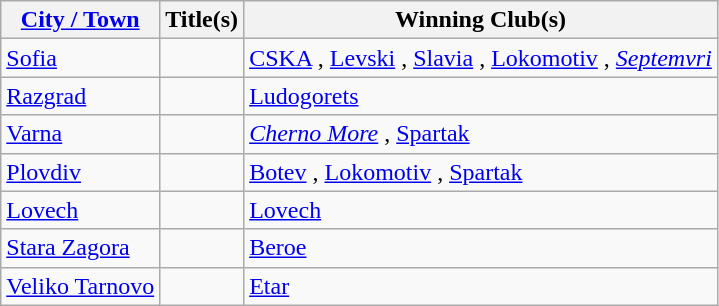<table class="wikitable">
<tr>
<th><a href='#'>City / Town</a></th>
<th>Title(s)</th>
<th>Winning Club(s)</th>
</tr>
<tr>
<td><a href='#'>Sofia</a></td>
<td></td>
<td><a href='#'>CSKA</a> , <a href='#'>Levski</a> , <a href='#'>Slavia</a> , <a href='#'>Lokomotiv</a> , <em><a href='#'>Septemvri</a></em> </td>
</tr>
<tr>
<td><a href='#'>Razgrad</a></td>
<td></td>
<td><a href='#'>Ludogorets</a> </td>
</tr>
<tr>
<td><a href='#'>Varna</a></td>
<td></td>
<td><em><a href='#'>Cherno More</a></em> , <a href='#'>Spartak</a> </td>
</tr>
<tr>
<td><a href='#'>Plovdiv</a></td>
<td></td>
<td><a href='#'>Botev</a> , <a href='#'>Lokomotiv</a> , <a href='#'>Spartak</a> </td>
</tr>
<tr>
<td><a href='#'>Lovech</a></td>
<td></td>
<td><a href='#'>Lovech</a> </td>
</tr>
<tr>
<td><a href='#'>Stara Zagora</a></td>
<td></td>
<td><a href='#'>Beroe</a> </td>
</tr>
<tr>
<td><a href='#'>Veliko Tarnovo</a></td>
<td></td>
<td><a href='#'>Etar</a> </td>
</tr>
</table>
